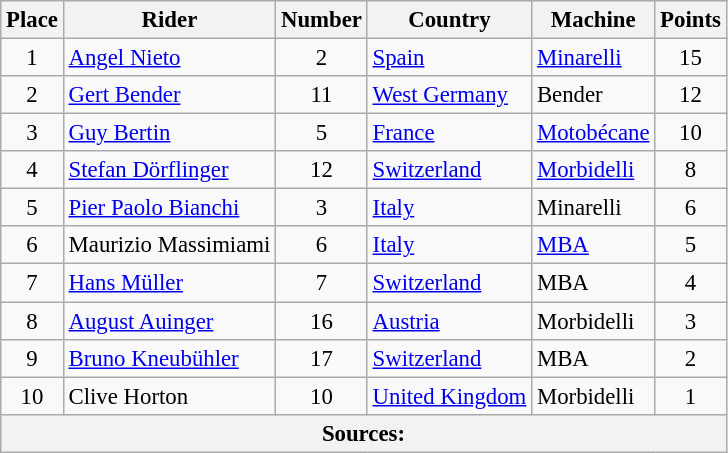<table class="wikitable" style="font-size: 95%;">
<tr>
<th>Place</th>
<th>Rider</th>
<th>Number</th>
<th>Country</th>
<th>Machine</th>
<th>Points</th>
</tr>
<tr>
<td align=center>1</td>
<td> <a href='#'>Angel Nieto</a></td>
<td align=center>2</td>
<td><a href='#'>Spain</a></td>
<td><a href='#'>Minarelli</a></td>
<td align=center>15</td>
</tr>
<tr>
<td align=center>2</td>
<td> <a href='#'>Gert Bender</a></td>
<td align=center>11</td>
<td><a href='#'>West Germany</a></td>
<td>Bender</td>
<td align=center>12</td>
</tr>
<tr>
<td align=center>3</td>
<td> <a href='#'>Guy Bertin</a></td>
<td align=center>5</td>
<td><a href='#'>France</a></td>
<td><a href='#'>Motobécane</a></td>
<td align=center>10</td>
</tr>
<tr>
<td align=center>4</td>
<td> <a href='#'>Stefan Dörflinger</a></td>
<td align=center>12</td>
<td><a href='#'>Switzerland</a></td>
<td><a href='#'>Morbidelli</a></td>
<td align=center>8</td>
</tr>
<tr>
<td align=center>5</td>
<td> <a href='#'>Pier Paolo Bianchi</a></td>
<td align=center>3</td>
<td><a href='#'>Italy</a></td>
<td>Minarelli</td>
<td align=center>6</td>
</tr>
<tr>
<td align=center>6</td>
<td> Maurizio Massimiami</td>
<td align=center>6</td>
<td><a href='#'>Italy</a></td>
<td><a href='#'>MBA</a></td>
<td align=center>5</td>
</tr>
<tr>
<td align=center>7</td>
<td> <a href='#'>Hans Müller</a></td>
<td align=center>7</td>
<td><a href='#'>Switzerland</a></td>
<td>MBA</td>
<td align=center>4</td>
</tr>
<tr>
<td align=center>8</td>
<td> <a href='#'>August Auinger</a></td>
<td align=center>16</td>
<td><a href='#'>Austria</a></td>
<td>Morbidelli</td>
<td align=center>3</td>
</tr>
<tr>
<td align=center>9</td>
<td> <a href='#'>Bruno Kneubühler</a></td>
<td align=center>17</td>
<td><a href='#'>Switzerland</a></td>
<td>MBA</td>
<td align=center>2</td>
</tr>
<tr>
<td align=center>10</td>
<td> Clive Horton</td>
<td align=center>10</td>
<td><a href='#'>United Kingdom</a></td>
<td>Morbidelli</td>
<td align=center>1</td>
</tr>
<tr>
<th colspan=8>Sources:</th>
</tr>
</table>
